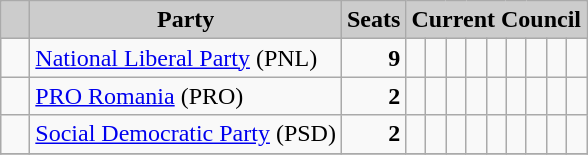<table class="wikitable">
<tr>
<th style="background:#ccc">   </th>
<th style="background:#ccc">Party</th>
<th style="background:#ccc">Seats</th>
<th style="background:#ccc" colspan="9">Current Council</th>
</tr>
<tr>
<td>  </td>
<td><a href='#'>National Liberal Party</a> (PNL)</td>
<td style="text-align: right"><strong>9</strong></td>
<td>  </td>
<td>  </td>
<td>  </td>
<td>  </td>
<td>  </td>
<td>  </td>
<td>  </td>
<td>  </td>
<td>  </td>
</tr>
<tr>
<td>  </td>
<td><a href='#'>PRO Romania</a> (PRO)</td>
<td style="text-align: right"><strong>2</strong></td>
<td>  </td>
<td>  </td>
<td> </td>
<td> </td>
<td> </td>
<td> </td>
<td> </td>
<td> </td>
<td> </td>
</tr>
<tr>
<td>  </td>
<td><a href='#'>Social Democratic Party</a> (PSD)</td>
<td style="text-align: right"><strong>2</strong></td>
<td>  </td>
<td>  </td>
<td> </td>
<td> </td>
<td> </td>
<td> </td>
<td> </td>
<td> </td>
<td> </td>
</tr>
<tr>
</tr>
</table>
